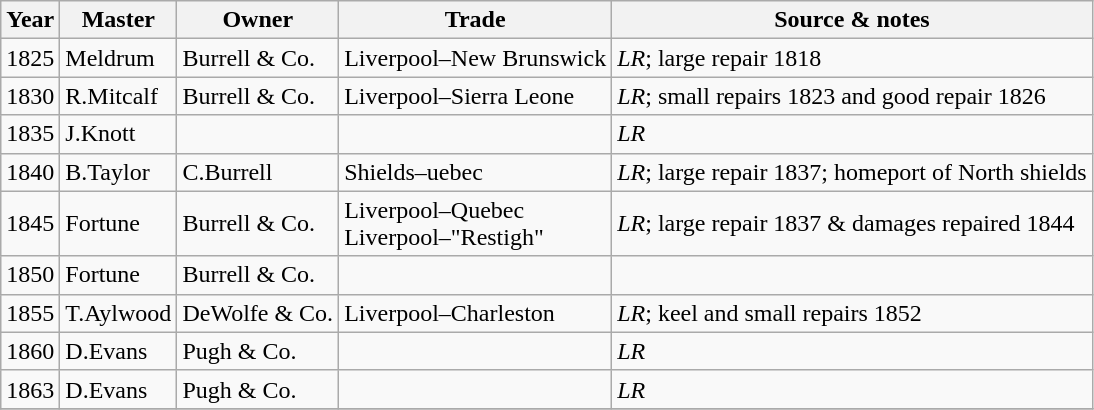<table class="sortable wikitable">
<tr>
<th>Year</th>
<th>Master</th>
<th>Owner</th>
<th>Trade</th>
<th>Source & notes</th>
</tr>
<tr>
<td>1825</td>
<td>Meldrum</td>
<td>Burrell & Co.</td>
<td>Liverpool–New Brunswick</td>
<td><em>LR</em>; large repair 1818</td>
</tr>
<tr>
<td>1830</td>
<td>R.Mitcalf</td>
<td>Burrell & Co.</td>
<td>Liverpool–Sierra Leone</td>
<td><em>LR</em>; small repairs 1823 and good repair 1826</td>
</tr>
<tr>
<td>1835</td>
<td>J.Knott</td>
<td></td>
<td></td>
<td><em>LR</em></td>
</tr>
<tr>
<td>1840</td>
<td>B.Taylor</td>
<td>C.Burrell</td>
<td>Shields–uebec</td>
<td><em>LR</em>; large repair 1837; homeport of North shields</td>
</tr>
<tr>
<td>1845</td>
<td>Fortune</td>
<td>Burrell & Co.</td>
<td>Liverpool–Quebec<br>Liverpool–"Restigh"</td>
<td><em>LR</em>; large repair 1837 & damages repaired 1844</td>
</tr>
<tr>
<td>1850</td>
<td>Fortune</td>
<td>Burrell & Co.</td>
<td></td>
</tr>
<tr>
<td>1855</td>
<td>T.Aylwood</td>
<td>DeWolfe & Co.</td>
<td>Liverpool–Charleston</td>
<td><em>LR</em>; keel and small repairs 1852</td>
</tr>
<tr>
<td>1860</td>
<td>D.Evans</td>
<td>Pugh & Co.</td>
<td></td>
<td><em>LR</em></td>
</tr>
<tr>
<td>1863</td>
<td>D.Evans</td>
<td>Pugh & Co.</td>
<td></td>
<td><em>LR</em></td>
</tr>
<tr>
</tr>
</table>
